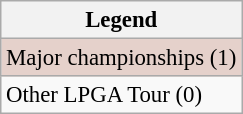<table class="wikitable" style="font-size:95%;">
<tr>
<th>Legend</th>
</tr>
<tr style="background:#e5d1cb;">
<td>Major championships (1)</td>
</tr>
<tr>
<td>Other LPGA Tour (0)</td>
</tr>
</table>
